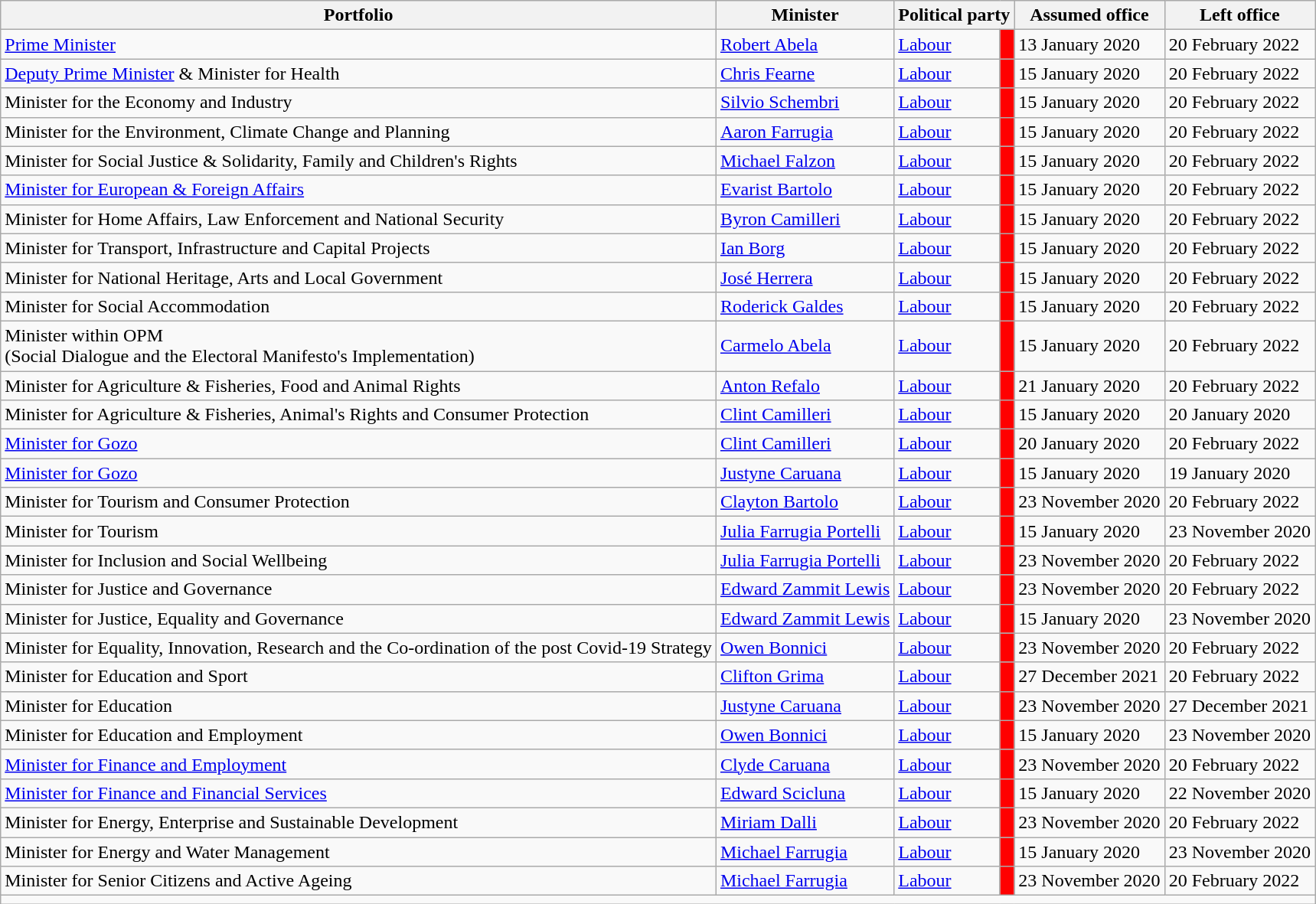<table class="wikitable">
<tr>
<th>Portfolio</th>
<th>Minister</th>
<th Colspan="2">Political party</th>
<th>Assumed office</th>
<th>Left office</th>
</tr>
<tr>
<td><a href='#'>Prime Minister</a></td>
<td><a href='#'>Robert Abela</a></td>
<td><a href='#'>Labour</a></td>
<td style="background:#FF0000;"></td>
<td>13 January 2020</td>
<td>20 February 2022</td>
</tr>
<tr>
<td><a href='#'>Deputy Prime Minister</a> & Minister for Health</td>
<td><a href='#'>Chris Fearne</a></td>
<td><a href='#'>Labour</a></td>
<td style="background:#FF0000;"></td>
<td>15 January 2020</td>
<td>20 February 2022</td>
</tr>
<tr>
<td>Minister for the Economy and Industry</td>
<td><a href='#'>Silvio Schembri</a></td>
<td><a href='#'>Labour</a></td>
<td style="background:#FF0000;"></td>
<td>15 January 2020</td>
<td>20 February 2022</td>
</tr>
<tr>
<td>Minister for the Environment, Climate Change and Planning</td>
<td><a href='#'>Aaron Farrugia</a></td>
<td><a href='#'>Labour</a></td>
<td style="background:#FF0000;"></td>
<td>15 January 2020</td>
<td>20 February 2022</td>
</tr>
<tr>
<td>Minister for Social Justice & Solidarity, Family and Children's Rights</td>
<td><a href='#'>Michael Falzon</a></td>
<td><a href='#'>Labour</a></td>
<td style="background:#FF0000;"></td>
<td>15 January 2020</td>
<td>20 February 2022</td>
</tr>
<tr>
<td><a href='#'>Minister for European & Foreign Affairs</a></td>
<td><a href='#'>Evarist Bartolo</a></td>
<td><a href='#'>Labour</a></td>
<td style="background:#FF0000;"></td>
<td>15 January 2020</td>
<td>20 February 2022</td>
</tr>
<tr>
<td>Minister for Home Affairs, Law Enforcement and National Security</td>
<td><a href='#'>Byron Camilleri</a></td>
<td><a href='#'>Labour</a></td>
<td style="background:#FF0000;"></td>
<td>15 January 2020</td>
<td>20 February 2022</td>
</tr>
<tr>
<td>Minister for Transport, Infrastructure and Capital Projects</td>
<td><a href='#'>Ian Borg</a></td>
<td><a href='#'>Labour</a></td>
<td style="background:#FF0000;"></td>
<td>15 January 2020</td>
<td>20 February 2022</td>
</tr>
<tr>
<td>Minister for National Heritage, Arts and Local Government</td>
<td><a href='#'>José Herrera</a></td>
<td><a href='#'>Labour</a></td>
<td style="background:#FF0000;"></td>
<td>15 January 2020</td>
<td>20 February 2022</td>
</tr>
<tr>
<td>Minister for Social Accommodation</td>
<td><a href='#'>Roderick Galdes</a></td>
<td><a href='#'>Labour</a></td>
<td style="background:#FF0000;"></td>
<td>15 January 2020</td>
<td>20 February 2022</td>
</tr>
<tr>
<td>Minister within OPM <br> (Social Dialogue and the Electoral Manifesto's Implementation)</td>
<td><a href='#'>Carmelo Abela</a></td>
<td><a href='#'>Labour</a></td>
<td style="background:#FF0000;"></td>
<td>15 January 2020</td>
<td>20 February 2022</td>
</tr>
<tr>
<td>Minister for Agriculture & Fisheries, Food and Animal Rights</td>
<td><a href='#'>Anton Refalo</a></td>
<td><a href='#'>Labour</a></td>
<td style="background:#FF0000;"></td>
<td>21 January 2020 </td>
<td>20 February 2022</td>
</tr>
<tr>
<td>Minister for Agriculture & Fisheries, Animal's Rights and Consumer Protection</td>
<td><a href='#'>Clint Camilleri</a></td>
<td><a href='#'>Labour</a></td>
<td style="background:#FF0000;"></td>
<td>15 January 2020</td>
<td>20 January 2020 </td>
</tr>
<tr>
<td><a href='#'>Minister for Gozo</a></td>
<td><a href='#'>Clint Camilleri</a></td>
<td><a href='#'>Labour</a></td>
<td style="background:#FF0000;"></td>
<td>20 January 2020 </td>
<td>20 February 2022</td>
</tr>
<tr>
<td><a href='#'>Minister for Gozo</a></td>
<td><a href='#'>Justyne Caruana</a></td>
<td><a href='#'>Labour</a></td>
<td style="background:#FF0000;"></td>
<td>15 January 2020</td>
<td>19 January 2020 </td>
</tr>
<tr>
<td>Minister for Tourism and Consumer Protection</td>
<td><a href='#'>Clayton Bartolo</a></td>
<td><a href='#'>Labour</a></td>
<td style="background:#FF0000;"></td>
<td>23 November 2020 </td>
<td>20 February 2022</td>
</tr>
<tr>
<td>Minister for Tourism</td>
<td><a href='#'>Julia Farrugia Portelli</a></td>
<td><a href='#'>Labour</a></td>
<td style="background:#FF0000;"></td>
<td>15 January 2020</td>
<td>23 November 2020 </td>
</tr>
<tr>
<td>Minister for Inclusion and Social Wellbeing</td>
<td><a href='#'>Julia Farrugia Portelli</a></td>
<td><a href='#'>Labour</a></td>
<td style="background:#FF0000;"></td>
<td>23 November 2020 </td>
<td>20 February 2022</td>
</tr>
<tr>
<td>Minister for Justice and Governance</td>
<td><a href='#'>Edward Zammit Lewis</a></td>
<td><a href='#'>Labour</a></td>
<td style="background:#FF0000;"></td>
<td>23 November 2020 </td>
<td>20 February 2022</td>
</tr>
<tr>
<td>Minister for Justice, Equality and Governance</td>
<td><a href='#'>Edward Zammit Lewis</a></td>
<td><a href='#'>Labour</a></td>
<td style="background:#FF0000;"></td>
<td>15 January 2020</td>
<td>23 November 2020 </td>
</tr>
<tr>
<td>Minister for Equality, Innovation, Research and the Co-ordination of the post Covid-19 Strategy</td>
<td><a href='#'>Owen Bonnici</a></td>
<td><a href='#'>Labour</a></td>
<td style="background:#FF0000;"></td>
<td>23 November 2020 </td>
<td>20 February 2022</td>
</tr>
<tr>
<td>Minister for Education and Sport</td>
<td><a href='#'>Clifton Grima</a></td>
<td><a href='#'>Labour</a></td>
<td style="background:#FF0000;"></td>
<td>27 December 2021 </td>
<td>20 February 2022</td>
</tr>
<tr>
<td>Minister for Education</td>
<td><a href='#'>Justyne Caruana</a></td>
<td><a href='#'>Labour</a></td>
<td style="background:#FF0000;"></td>
<td>23 November 2020 </td>
<td>27 December 2021 </td>
</tr>
<tr>
<td>Minister for Education and Employment</td>
<td><a href='#'>Owen Bonnici</a></td>
<td><a href='#'>Labour</a></td>
<td style="background:#FF0000;"></td>
<td>15 January 2020</td>
<td>23 November 2020 </td>
</tr>
<tr>
<td><a href='#'>Minister for Finance and Employment</a></td>
<td><a href='#'>Clyde Caruana</a></td>
<td><a href='#'>Labour</a></td>
<td style="background:#FF0000;"></td>
<td>23 November 2020 </td>
<td>20 February 2022</td>
</tr>
<tr>
<td><a href='#'>Minister for Finance and Financial Services</a></td>
<td><a href='#'>Edward Scicluna</a></td>
<td><a href='#'>Labour</a></td>
<td style="background:#FF0000;"></td>
<td>15 January 2020</td>
<td>22 November 2020 </td>
</tr>
<tr>
<td>Minister for Energy, Enterprise and Sustainable Development</td>
<td><a href='#'>Miriam Dalli</a></td>
<td><a href='#'>Labour</a></td>
<td style="background:#FF0000;"></td>
<td>23 November 2020 </td>
<td>20 February 2022</td>
</tr>
<tr>
<td>Minister for Energy and Water Management</td>
<td><a href='#'>Michael Farrugia</a></td>
<td><a href='#'>Labour</a></td>
<td style="background:#FF0000;"></td>
<td>15 January 2020</td>
<td>23 November 2020 </td>
</tr>
<tr>
<td>Minister for Senior Citizens and Active Ageing</td>
<td><a href='#'>Michael Farrugia</a></td>
<td><a href='#'>Labour</a></td>
<td style="background:#FF0000;"></td>
<td>23 November 2020 </td>
<td>20 February 2022</td>
</tr>
<tr>
<td colspan=6></td>
</tr>
</table>
